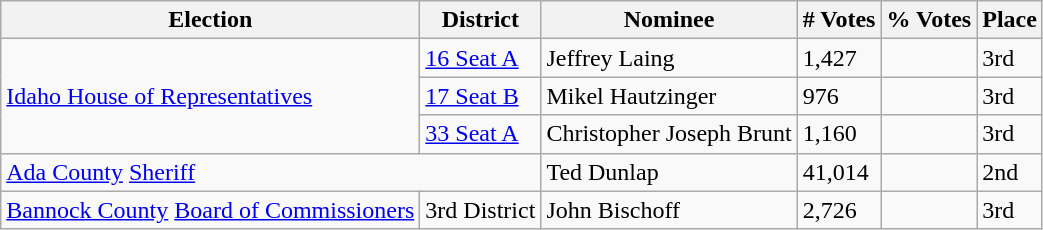<table class="wikitable sortable mw-collapsible mw-collapsed">
<tr>
<th>Election</th>
<th>District</th>
<th>Nominee</th>
<th># Votes</th>
<th>% Votes</th>
<th>Place</th>
</tr>
<tr>
<td rowspan="3"><a href='#'>Idaho House of Representatives</a></td>
<td><a href='#'>16 Seat A</a></td>
<td>Jeffrey Laing</td>
<td>1,427</td>
<td></td>
<td>3rd</td>
</tr>
<tr>
<td><a href='#'>17 Seat B</a></td>
<td>Mikel Hautzinger</td>
<td>976</td>
<td></td>
<td>3rd</td>
</tr>
<tr>
<td><a href='#'>33 Seat A</a></td>
<td>Christopher Joseph Brunt</td>
<td>1,160</td>
<td></td>
<td>3rd</td>
</tr>
<tr>
<td colspan="2"><a href='#'>Ada County</a> <a href='#'>Sheriff</a></td>
<td>Ted Dunlap</td>
<td>41,014</td>
<td></td>
<td>2nd</td>
</tr>
<tr>
<td><a href='#'>Bannock County</a> <a href='#'>Board of Commissioners</a></td>
<td>3rd District</td>
<td>John Bischoff</td>
<td>2,726</td>
<td></td>
<td>3rd</td>
</tr>
</table>
